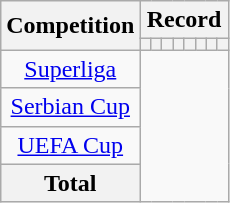<table class="wikitable" style="text-align: center">
<tr>
<th rowspan=2>Competition</th>
<th colspan=8>Record</th>
</tr>
<tr>
<th></th>
<th></th>
<th></th>
<th></th>
<th></th>
<th></th>
<th></th>
<th></th>
</tr>
<tr>
<td><a href='#'>Superliga</a><br></td>
</tr>
<tr>
<td><a href='#'>Serbian Cup</a><br></td>
</tr>
<tr>
<td><a href='#'>UEFA Cup</a><br></td>
</tr>
<tr>
<th>Total<br></th>
</tr>
</table>
